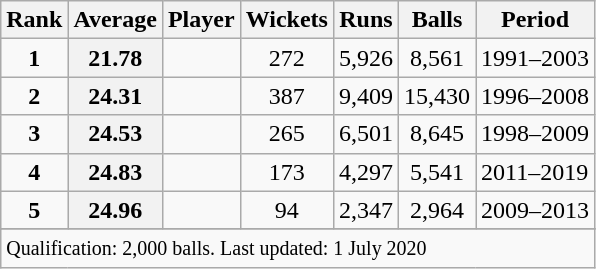<table class="wikitable plainrowheaders sortable">
<tr>
<th scope=col>Rank</th>
<th scope=col>Average</th>
<th scope=col>Player</th>
<th scope=col>Wickets</th>
<th scope=col>Runs</th>
<th scope=col>Balls</th>
<th scope=col>Period</th>
</tr>
<tr>
<td align=center><strong>1</strong></td>
<th scope=row style=text-align:center;>21.78</th>
<td></td>
<td align=center>272</td>
<td align=center>5,926</td>
<td align=center>8,561</td>
<td>1991–2003</td>
</tr>
<tr>
<td align=center><strong>2</strong></td>
<th scope=row style=text-align:center;>24.31</th>
<td></td>
<td align=center>387</td>
<td align=center>9,409</td>
<td align=center>15,430</td>
<td>1996–2008</td>
</tr>
<tr>
<td align=center><strong>3</strong></td>
<th scope=row style=text-align:center;>24.53</th>
<td></td>
<td align=center>265</td>
<td align=center>6,501</td>
<td align=center>8,645</td>
<td>1998–2009</td>
</tr>
<tr>
<td align=center><strong>4</strong></td>
<th scope=row style=text-align:center;>24.83</th>
<td></td>
<td align=center>173</td>
<td align=center>4,297</td>
<td align=center>5,541</td>
<td>2011–2019</td>
</tr>
<tr>
<td align=center><strong>5</strong></td>
<th scope=row style=text-align:center;>24.96</th>
<td></td>
<td align=center>94</td>
<td align=center>2,347</td>
<td align=center>2,964</td>
<td>2009–2013</td>
</tr>
<tr>
</tr>
<tr class=sortbottom>
<td colspan=7><small>Qualification: 2,000 balls. Last updated: 1 July 2020</small></td>
</tr>
</table>
